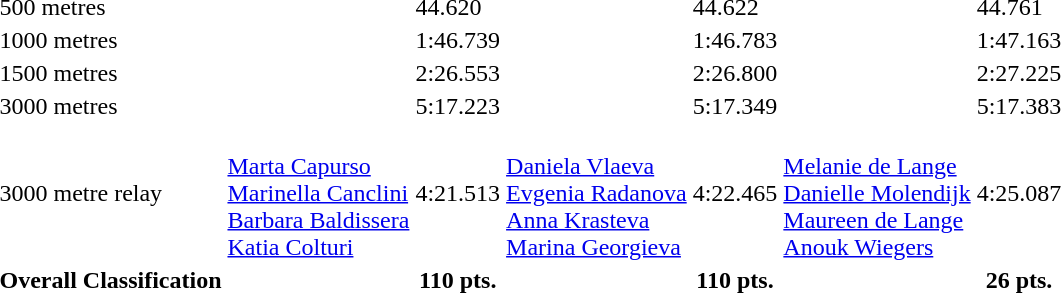<table>
<tr>
<td>500 metres</td>
<td></td>
<td>44.620</td>
<td></td>
<td>44.622</td>
<td></td>
<td>44.761</td>
</tr>
<tr>
<td>1000 metres</td>
<td></td>
<td>1:46.739</td>
<td></td>
<td>1:46.783</td>
<td></td>
<td>1:47.163</td>
</tr>
<tr>
<td>1500 metres</td>
<td></td>
<td>2:26.553</td>
<td></td>
<td>2:26.800</td>
<td></td>
<td>2:27.225</td>
</tr>
<tr>
<td>3000 metres</td>
<td></td>
<td>5:17.223</td>
<td></td>
<td>5:17.349</td>
<td></td>
<td>5:17.383</td>
</tr>
<tr>
<td>3000 metre relay</td>
<td><br><a href='#'>Marta Capurso</a><br><a href='#'>Marinella Canclini</a><br><a href='#'>Barbara Baldissera</a><br><a href='#'>Katia Colturi</a></td>
<td>4:21.513</td>
<td valign=top><br><a href='#'>Daniela Vlaeva</a><br><a href='#'>Evgenia Radanova</a><br><a href='#'>Anna Krasteva</a><br><a href='#'>Marina Georgieva</a></td>
<td>4:22.465</td>
<td valign=top><br><a href='#'>Melanie de Lange</a><br><a href='#'>Danielle Molendijk</a><br><a href='#'>Maureen de Lange</a><br><a href='#'>Anouk Wiegers</a></td>
<td>4:25.087</td>
</tr>
<tr>
<th>Overall Classification</th>
<th></th>
<th>110 pts.</th>
<th></th>
<th>110 pts.</th>
<th></th>
<th>26 pts.</th>
</tr>
</table>
